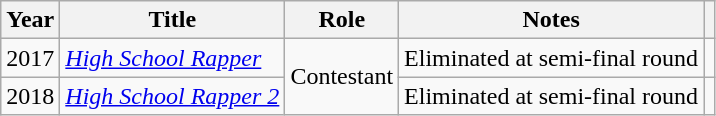<table class="wikitable sortable">
<tr>
<th>Year</th>
<th>Title</th>
<th>Role</th>
<th scope="col" class="unsortable">Notes</th>
<th scope="col" class="unsortable"></th>
</tr>
<tr>
<td>2017</td>
<td><em><a href='#'>High School Rapper</a></em></td>
<td rowspan="2">Contestant</td>
<td>Eliminated at semi-final round</td>
<td style="text-align:center;"></td>
</tr>
<tr>
<td>2018</td>
<td><em><a href='#'>High School Rapper 2</a></em></td>
<td>Eliminated at semi-final round</td>
<td style="text-align:center;"></td>
</tr>
</table>
